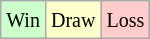<table class="wikitable">
<tr>
<td style="background-color: #CCFFCC;"><small>Win</small></td>
<td style="background-color: #FFFFCC;"><small>Draw</small></td>
<td style="background-color: #FFCCCC;"><small>Loss</small></td>
</tr>
</table>
